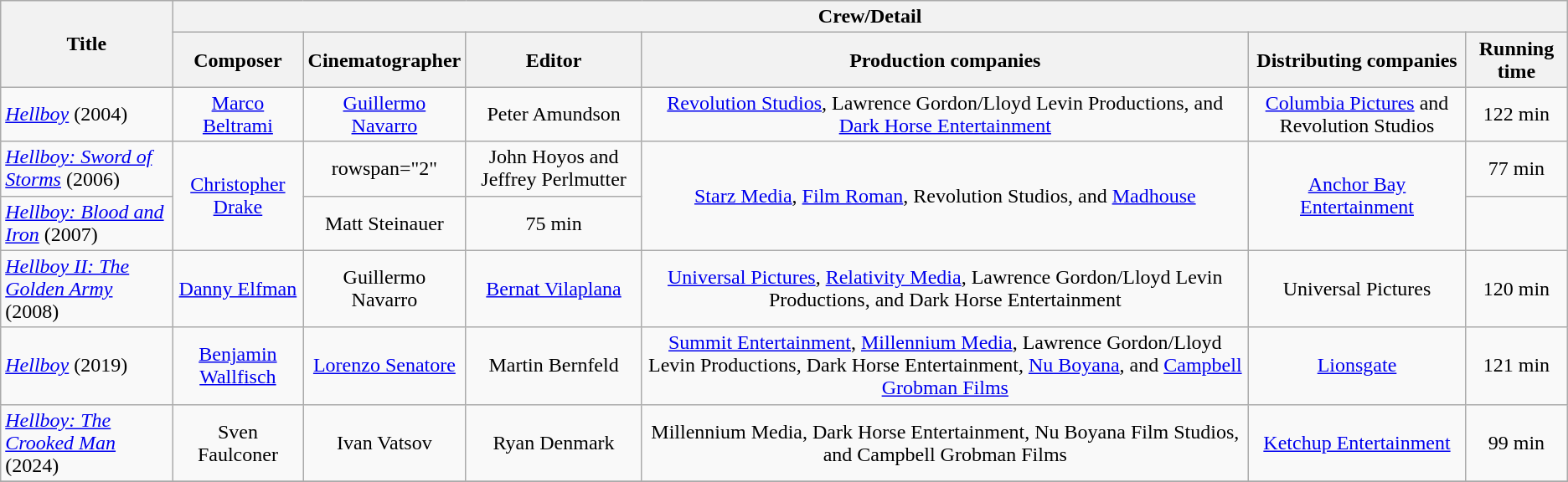<table class="wikitable plainrowheaders" style="text-align:center">
<tr>
<th rowspan="2">Title</th>
<th colspan="7">Crew/Detail</th>
</tr>
<tr>
<th>Composer</th>
<th>Cinematographer</th>
<th>Editor</th>
<th>Production companies</th>
<th>Distributing companies</th>
<th>Running time</th>
</tr>
<tr>
<td style="text-align:left"><em><a href='#'>Hellboy</a></em> (2004)</td>
<td><a href='#'>Marco Beltrami</a></td>
<td><a href='#'>Guillermo Navarro</a></td>
<td>Peter Amundson</td>
<td><a href='#'>Revolution Studios</a>, Lawrence Gordon/Lloyd Levin Productions, and <a href='#'>Dark Horse Entertainment</a></td>
<td><a href='#'>Columbia Pictures</a> and Revolution Studios</td>
<td>122 min</td>
</tr>
<tr>
<td style="text-align:left"><em><a href='#'>Hellboy: Sword of Storms</a></em> (2006)</td>
<td rowspan="2"><a href='#'>Christopher Drake</a></td>
<td>rowspan="2" </td>
<td>John Hoyos and Jeffrey Perlmutter</td>
<td rowspan="2"><a href='#'>Starz Media</a>, <a href='#'>Film Roman</a>, Revolution Studios, and <a href='#'>Madhouse</a></td>
<td rowspan="2"><a href='#'>Anchor Bay Entertainment</a></td>
<td>77 min</td>
</tr>
<tr>
<td style="text-align:left"><em><a href='#'>Hellboy: Blood and Iron</a></em> (2007)</td>
<td>Matt Steinauer</td>
<td>75 min</td>
</tr>
<tr>
<td style="text-align:left"><em><a href='#'>Hellboy II: The Golden Army</a></em> (2008)</td>
<td><a href='#'>Danny Elfman</a></td>
<td>Guillermo Navarro</td>
<td><a href='#'>Bernat Vilaplana</a></td>
<td><a href='#'>Universal Pictures</a>, <a href='#'>Relativity Media</a>, Lawrence Gordon/Lloyd Levin Productions, and Dark Horse Entertainment</td>
<td>Universal Pictures</td>
<td>120 min</td>
</tr>
<tr>
<td style="text-align:left"><em><a href='#'>Hellboy</a></em> (2019)</td>
<td><a href='#'>Benjamin Wallfisch</a></td>
<td><a href='#'>Lorenzo Senatore</a></td>
<td>Martin Bernfeld</td>
<td><a href='#'>Summit Entertainment</a>, <a href='#'>Millennium Media</a>, Lawrence Gordon/Lloyd Levin Productions, Dark Horse Entertainment, <a href='#'>Nu Boyana</a>, and <a href='#'>Campbell Grobman Films</a></td>
<td><a href='#'>Lionsgate</a></td>
<td>121 min</td>
</tr>
<tr>
<td style="text-align:left"><em><a href='#'>Hellboy: The Crooked Man</a></em> (2024)</td>
<td>Sven Faulconer</td>
<td>Ivan Vatsov</td>
<td>Ryan Denmark</td>
<td>Millennium Media, Dark Horse Entertainment, Nu Boyana Film Studios, and Campbell Grobman Films</td>
<td><a href='#'>Ketchup Entertainment</a></td>
<td>99 min</td>
</tr>
<tr>
</tr>
</table>
